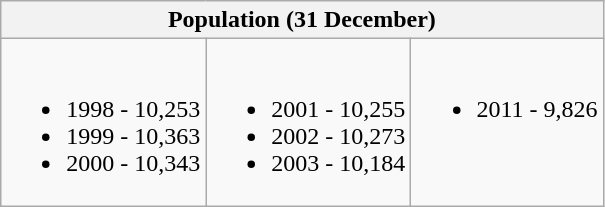<table class=wikitable>
<tr>
<th colspan=3>Population (31 December)</th>
</tr>
<tr>
<td valign="top"><br><ul><li>1998 - 10,253</li><li>1999 - 10,363</li><li>2000 - 10,343</li></ul></td>
<td valign="top"><br><ul><li>2001 - 10,255</li><li>2002 - 10,273</li><li>2003 - 10,184</li></ul></td>
<td valign="top"><br><ul><li>2011 - 9,826</li></ul></td>
</tr>
</table>
